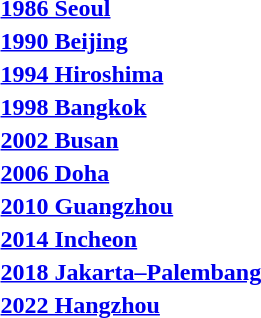<table>
<tr>
<th rowspan=2 style="text-align:left;"> <a href='#'>1986 Seoul</a></th>
<td rowspan=2></td>
<td rowspan=2></td>
<td></td>
</tr>
<tr>
<td></td>
</tr>
<tr>
<th rowspan=2 style="text-align:left;"> <a href='#'>1990 Beijing</a></th>
<td rowspan=2></td>
<td rowspan=2></td>
<td></td>
</tr>
<tr>
<td></td>
</tr>
<tr>
<th rowspan=2 style="text-align:left;"> <a href='#'>1994 Hiroshima</a></th>
<td rowspan=2></td>
<td rowspan=2></td>
<td></td>
</tr>
<tr>
<td></td>
</tr>
<tr>
<th rowspan=2 style="text-align:left;"> <a href='#'>1998 Bangkok</a></th>
<td rowspan=2></td>
<td rowspan=2></td>
<td></td>
</tr>
<tr>
<td></td>
</tr>
<tr>
<th rowspan=2 style="text-align:left;"> <a href='#'>2002 Busan</a></th>
<td rowspan=2></td>
<td rowspan=2></td>
<td></td>
</tr>
<tr>
<td></td>
</tr>
<tr>
<th rowspan=2 style="text-align:left;"> <a href='#'>2006 Doha</a></th>
<td rowspan=2></td>
<td rowspan=2></td>
<td></td>
</tr>
<tr>
<td></td>
</tr>
<tr>
<th rowspan=2 style="text-align:left;"> <a href='#'>2010 Guangzhou</a></th>
<td rowspan=2></td>
<td rowspan=2></td>
<td></td>
</tr>
<tr>
<td></td>
</tr>
<tr>
<th rowspan=2 style="text-align:left;"> <a href='#'>2014 Incheon</a></th>
<td rowspan=2></td>
<td rowspan=2></td>
<td></td>
</tr>
<tr>
<td></td>
</tr>
<tr>
<th rowspan=2 style="text-align:left;"> <a href='#'>2018 Jakarta–Palembang</a></th>
<td rowspan=2></td>
<td rowspan=2></td>
<td></td>
</tr>
<tr>
<td></td>
</tr>
<tr>
<th rowspan=2 style="text-align:left;"> <a href='#'>2022 Hangzhou</a></th>
<td rowspan=2></td>
<td rowspan=2></td>
<td></td>
</tr>
<tr>
<td></td>
</tr>
</table>
